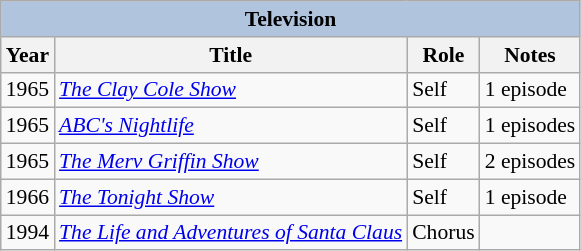<table class="wikitable" style="font-size: 90%;">
<tr>
<th colspan="4" style="background: LightSteelBlue;">Television</th>
</tr>
<tr>
<th>Year</th>
<th>Title</th>
<th>Role</th>
<th>Notes</th>
</tr>
<tr>
<td>1965</td>
<td><em><a href='#'>The Clay Cole Show</a></em></td>
<td>Self</td>
<td>1 episode</td>
</tr>
<tr>
<td>1965</td>
<td><em><a href='#'>ABC's Nightlife</a></em></td>
<td>Self</td>
<td>1 episodes</td>
</tr>
<tr>
<td>1965</td>
<td><em><a href='#'>The Merv Griffin Show</a></em></td>
<td>Self</td>
<td>2 episodes</td>
</tr>
<tr>
<td>1966</td>
<td><em><a href='#'>The Tonight Show</a></em></td>
<td>Self</td>
<td>1 episode</td>
</tr>
<tr>
<td>1994</td>
<td><em><a href='#'>The Life and Adventures of Santa Claus</a></em></td>
<td>Chorus</td>
<td></td>
</tr>
</table>
